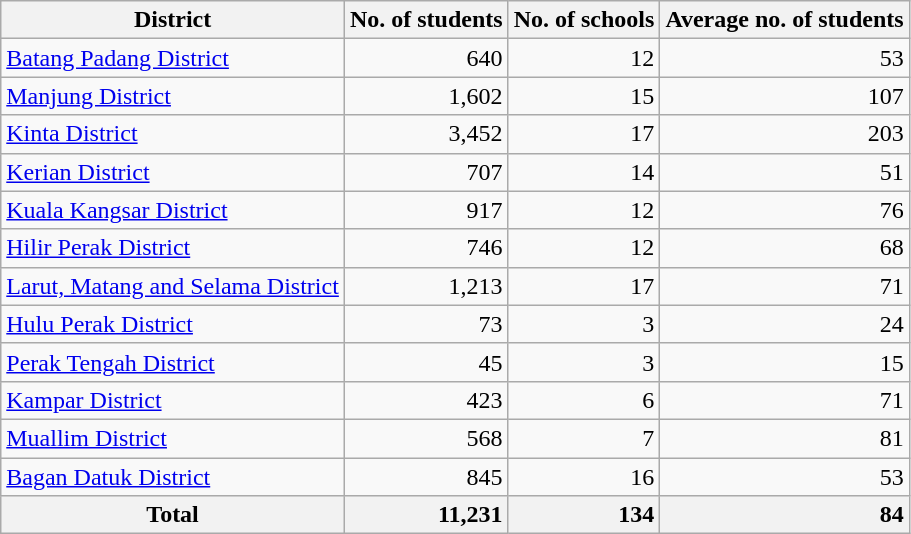<table class="wikitable sortable">
<tr>
<th>District</th>
<th>No. of students</th>
<th>No. of schools</th>
<th>Average no. of students</th>
</tr>
<tr>
<td><a href='#'>Batang Padang District</a></td>
<td style="text-align:right;">640</td>
<td style="text-align:right;">12</td>
<td style="text-align:right;">53</td>
</tr>
<tr>
<td><a href='#'>Manjung District</a></td>
<td style="text-align:right;">1,602</td>
<td style="text-align:right;">15</td>
<td style="text-align:right;">107</td>
</tr>
<tr>
<td><a href='#'>Kinta District</a></td>
<td style="text-align:right;">3,452</td>
<td style="text-align:right;">17</td>
<td style="text-align:right;">203</td>
</tr>
<tr>
<td><a href='#'>Kerian District</a></td>
<td style="text-align:right;">707</td>
<td style="text-align:right;">14</td>
<td style="text-align:right;">51</td>
</tr>
<tr>
<td><a href='#'>Kuala Kangsar District</a></td>
<td style="text-align:right;">917</td>
<td style="text-align:right;">12</td>
<td style="text-align:right;">76</td>
</tr>
<tr>
<td><a href='#'>Hilir Perak District</a></td>
<td style="text-align:right;">746</td>
<td style="text-align:right;">12</td>
<td style="text-align:right;">68</td>
</tr>
<tr>
<td><a href='#'>Larut, Matang and Selama District</a></td>
<td style="text-align:right;">1,213</td>
<td style="text-align:right;">17</td>
<td style="text-align:right;">71</td>
</tr>
<tr>
<td><a href='#'>Hulu Perak District</a></td>
<td style="text-align:right;">73</td>
<td style="text-align:right;">3</td>
<td style="text-align:right;">24</td>
</tr>
<tr>
<td><a href='#'>Perak Tengah District</a></td>
<td style="text-align:right;">45</td>
<td style="text-align:right;">3</td>
<td style="text-align:right;">15</td>
</tr>
<tr>
<td><a href='#'>Kampar District</a></td>
<td style="text-align:right;">423</td>
<td style="text-align:right;">6</td>
<td style="text-align:right;">71</td>
</tr>
<tr>
<td><a href='#'>Muallim District</a></td>
<td style="text-align:right;">568</td>
<td style="text-align:right;">7</td>
<td style="text-align:right;">81</td>
</tr>
<tr>
<td><a href='#'>Bagan Datuk District</a></td>
<td style="text-align:right;">845</td>
<td style="text-align:right;">16</td>
<td style="text-align:right;">53</td>
</tr>
<tr>
<th><strong>Total</strong></th>
<th style="text-align:right;">11,231</th>
<th style="text-align:right;">134</th>
<th style="text-align:right;">84</th>
</tr>
</table>
